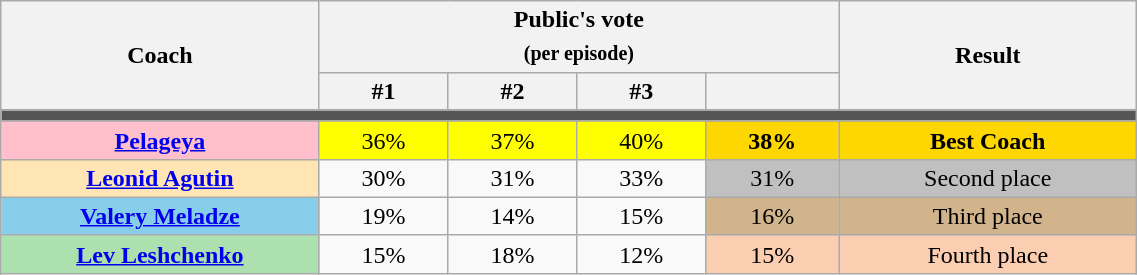<table class="wikitable sortable" style="text-align:center; width:60%;">
<tr>
<th rowspan="2" style="width:10%;">Coach</th>
<th colspan="4" style="width:16%;">Public's vote<br><sub>(per episode)</sub></th>
<th rowspan="2" style="width:10%;">Result</th>
</tr>
<tr>
<th style="width:4%;">#1</th>
<th style="width:4%;">#2</th>
<th style="width:4%;">#3</th>
<th style="width:4%;"></th>
</tr>
<tr>
<td colspan="8" style="background:#555;"></td>
</tr>
<tr>
<th style="background:pink;"><a href='#'>Pelageya</a></th>
<td style="background:yellow;">36%</td>
<td style="background:yellow;">37%</td>
<td style="background:yellow;">40%</td>
<td style="background:gold;"><strong>38%</strong></td>
<td style="background:gold;"><strong>Best Coach</strong></td>
</tr>
<tr>
<th style="background:#ffe5b4;"><a href='#'>Leonid Agutin</a></th>
<td>30%</td>
<td>31%</td>
<td>33%</td>
<td style="background:silver;">31%</td>
<td style="background:silver;">Second place</td>
</tr>
<tr>
<th style="background:#87ceeb;"><a href='#'>Valery Meladze</a></th>
<td>19%</td>
<td>14%</td>
<td>15%</td>
<td style="background:tan;">16%</td>
<td style="background:tan;">Third place</td>
</tr>
<tr>
<th style="background:#ace1af;"><a href='#'>Lev Leshchenko</a></th>
<td>15%</td>
<td>18%</td>
<td>12%</td>
<td style="background:#FBCEB1;">15%</td>
<td style="background:#FBCEB1;">Fourth place</td>
</tr>
</table>
